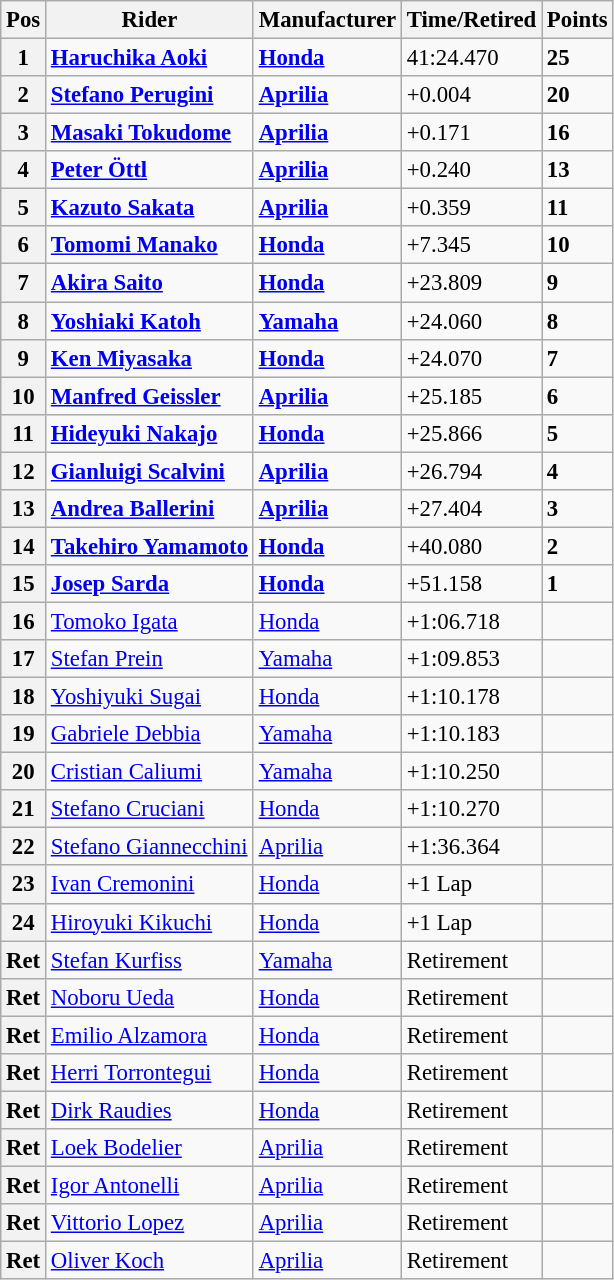<table class="wikitable" style="font-size: 95%;">
<tr>
<th>Pos</th>
<th>Rider</th>
<th>Manufacturer</th>
<th>Time/Retired</th>
<th>Points</th>
</tr>
<tr>
<th>1</th>
<td> <strong><a href='#'>Haruchika Aoki</a></strong></td>
<td><strong><a href='#'>Honda</a></strong></td>
<td>41:24.470</td>
<td><strong>25</strong></td>
</tr>
<tr>
<th>2</th>
<td> <strong><a href='#'>Stefano Perugini</a></strong></td>
<td><strong><a href='#'>Aprilia</a></strong></td>
<td>+0.004</td>
<td><strong>20</strong></td>
</tr>
<tr>
<th>3</th>
<td> <strong><a href='#'>Masaki Tokudome</a></strong></td>
<td><strong><a href='#'>Aprilia</a></strong></td>
<td>+0.171</td>
<td><strong>16</strong></td>
</tr>
<tr>
<th>4</th>
<td> <strong><a href='#'>Peter Öttl</a></strong></td>
<td><strong><a href='#'>Aprilia</a></strong></td>
<td>+0.240</td>
<td><strong>13</strong></td>
</tr>
<tr>
<th>5</th>
<td> <strong><a href='#'>Kazuto Sakata</a></strong></td>
<td><strong><a href='#'>Aprilia</a></strong></td>
<td>+0.359</td>
<td><strong>11</strong></td>
</tr>
<tr>
<th>6</th>
<td> <strong><a href='#'>Tomomi Manako</a></strong></td>
<td><strong><a href='#'>Honda</a></strong></td>
<td>+7.345</td>
<td><strong>10</strong></td>
</tr>
<tr>
<th>7</th>
<td> <strong><a href='#'>Akira Saito</a></strong></td>
<td><strong><a href='#'>Honda</a></strong></td>
<td>+23.809</td>
<td><strong>9</strong></td>
</tr>
<tr>
<th>8</th>
<td> <strong><a href='#'>Yoshiaki Katoh</a></strong></td>
<td><strong><a href='#'>Yamaha</a></strong></td>
<td>+24.060</td>
<td><strong>8</strong></td>
</tr>
<tr>
<th>9</th>
<td> <strong><a href='#'>Ken Miyasaka</a></strong></td>
<td><strong><a href='#'>Honda</a></strong></td>
<td>+24.070</td>
<td><strong>7</strong></td>
</tr>
<tr>
<th>10</th>
<td> <strong><a href='#'>Manfred Geissler</a></strong></td>
<td><strong><a href='#'>Aprilia</a></strong></td>
<td>+25.185</td>
<td><strong>6</strong></td>
</tr>
<tr>
<th>11</th>
<td> <strong><a href='#'>Hideyuki Nakajo</a></strong></td>
<td><strong><a href='#'>Honda</a></strong></td>
<td>+25.866</td>
<td><strong>5</strong></td>
</tr>
<tr>
<th>12</th>
<td> <strong><a href='#'>Gianluigi Scalvini</a></strong></td>
<td><strong><a href='#'>Aprilia</a></strong></td>
<td>+26.794</td>
<td><strong>4</strong></td>
</tr>
<tr>
<th>13</th>
<td> <strong><a href='#'>Andrea Ballerini</a></strong></td>
<td><strong><a href='#'>Aprilia</a></strong></td>
<td>+27.404</td>
<td><strong>3</strong></td>
</tr>
<tr>
<th>14</th>
<td> <strong><a href='#'>Takehiro Yamamoto</a></strong></td>
<td><strong><a href='#'>Honda</a></strong></td>
<td>+40.080</td>
<td><strong>2</strong></td>
</tr>
<tr>
<th>15</th>
<td> <strong><a href='#'>Josep Sarda</a></strong></td>
<td><strong><a href='#'>Honda</a></strong></td>
<td>+51.158</td>
<td><strong>1</strong></td>
</tr>
<tr>
<th>16</th>
<td> <a href='#'>Tomoko Igata</a></td>
<td><a href='#'>Honda</a></td>
<td>+1:06.718</td>
<td></td>
</tr>
<tr>
<th>17</th>
<td> <a href='#'>Stefan Prein</a></td>
<td><a href='#'>Yamaha</a></td>
<td>+1:09.853</td>
<td></td>
</tr>
<tr>
<th>18</th>
<td> <a href='#'>Yoshiyuki Sugai</a></td>
<td><a href='#'>Honda</a></td>
<td>+1:10.178</td>
<td></td>
</tr>
<tr>
<th>19</th>
<td> <a href='#'>Gabriele Debbia</a></td>
<td><a href='#'>Yamaha</a></td>
<td>+1:10.183</td>
<td></td>
</tr>
<tr>
<th>20</th>
<td> <a href='#'>Cristian Caliumi</a></td>
<td><a href='#'>Yamaha</a></td>
<td>+1:10.250</td>
<td></td>
</tr>
<tr>
<th>21</th>
<td> <a href='#'>Stefano Cruciani</a></td>
<td><a href='#'>Honda</a></td>
<td>+1:10.270</td>
<td></td>
</tr>
<tr>
<th>22</th>
<td> <a href='#'>Stefano Giannecchini</a></td>
<td><a href='#'>Aprilia</a></td>
<td>+1:36.364</td>
<td></td>
</tr>
<tr>
<th>23</th>
<td> <a href='#'>Ivan Cremonini</a></td>
<td><a href='#'>Honda</a></td>
<td>+1 Lap</td>
<td></td>
</tr>
<tr>
<th>24</th>
<td> <a href='#'>Hiroyuki Kikuchi</a></td>
<td><a href='#'>Honda</a></td>
<td>+1 Lap</td>
<td></td>
</tr>
<tr>
<th>Ret</th>
<td> <a href='#'>Stefan Kurfiss</a></td>
<td><a href='#'>Yamaha</a></td>
<td>Retirement</td>
<td></td>
</tr>
<tr>
<th>Ret</th>
<td> <a href='#'>Noboru Ueda</a></td>
<td><a href='#'>Honda</a></td>
<td>Retirement</td>
<td></td>
</tr>
<tr>
<th>Ret</th>
<td> <a href='#'>Emilio Alzamora</a></td>
<td><a href='#'>Honda</a></td>
<td>Retirement</td>
<td></td>
</tr>
<tr>
<th>Ret</th>
<td> <a href='#'>Herri Torrontegui</a></td>
<td><a href='#'>Honda</a></td>
<td>Retirement</td>
<td></td>
</tr>
<tr>
<th>Ret</th>
<td> <a href='#'>Dirk Raudies</a></td>
<td><a href='#'>Honda</a></td>
<td>Retirement</td>
<td></td>
</tr>
<tr>
<th>Ret</th>
<td> <a href='#'>Loek Bodelier</a></td>
<td><a href='#'>Aprilia</a></td>
<td>Retirement</td>
<td></td>
</tr>
<tr>
<th>Ret</th>
<td> <a href='#'>Igor Antonelli</a></td>
<td><a href='#'>Aprilia</a></td>
<td>Retirement</td>
<td></td>
</tr>
<tr>
<th>Ret</th>
<td> <a href='#'>Vittorio Lopez</a></td>
<td><a href='#'>Aprilia</a></td>
<td>Retirement</td>
<td></td>
</tr>
<tr>
<th>Ret</th>
<td> <a href='#'>Oliver Koch</a></td>
<td><a href='#'>Aprilia</a></td>
<td>Retirement</td>
<td></td>
</tr>
</table>
